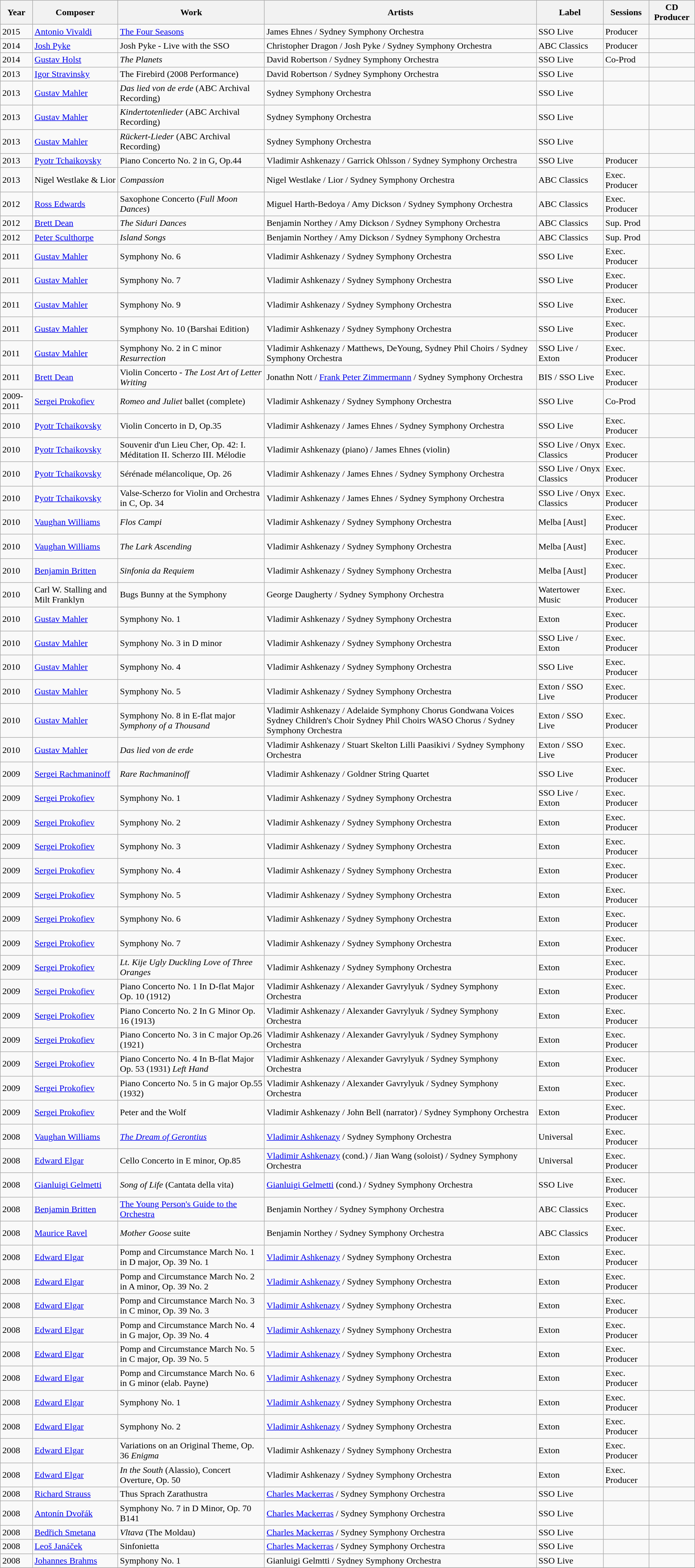<table class="wikitable">
<tr>
<th>Year</th>
<th>Composer</th>
<th>Work</th>
<th>Artists</th>
<th>Label</th>
<th>Sessions</th>
<th>CD Producer</th>
</tr>
<tr>
<td>2015</td>
<td rowspan=1><a href='#'>Antonio Vivaldi</a></td>
<td rowspan=1><a href='#'>The Four Seasons</a></td>
<td rowspan=1>James Ehnes / Sydney Symphony Orchestra</td>
<td rowspan=1>SSO Live</td>
<td rowspan=1>Producer </td>
<td rowspan=1></td>
</tr>
<tr>
<td>2014</td>
<td rowspan=1><a href='#'>Josh Pyke</a></td>
<td rowspan=1>Josh Pyke - Live with the SSO</td>
<td rowspan=1>Christopher Dragon / Josh Pyke / Sydney Symphony Orchestra</td>
<td rowspan=1>ABC Classics</td>
<td rowspan=1>Producer </td>
<td rowspan=1></td>
</tr>
<tr>
<td>2014</td>
<td rowspan=1><a href='#'>Gustav Holst</a></td>
<td rowspan=1><em>The Planets</em></td>
<td rowspan=1>David Robertson / Sydney Symphony Orchestra</td>
<td rowspan=1>SSO Live</td>
<td rowspan=1>Co-Prod</td>
<td rowspan=1></td>
</tr>
<tr>
<td>2013</td>
<td rowspan=1><a href='#'>Igor Stravinsky</a></td>
<td rowspan=1>The Firebird (2008 Performance)</td>
<td rowspan=1>David Robertson / Sydney Symphony Orchestra</td>
<td rowspan=1>SSO Live</td>
<td rowspan=1></td>
<td rowspan=1></td>
</tr>
<tr>
<td>2013</td>
<td rowspan=1><a href='#'>Gustav Mahler</a></td>
<td rowspan=1><em>Das lied von de erde</em> (ABC Archival Recording)</td>
<td rowspan=1>Sydney Symphony Orchestra</td>
<td rowspan=1>SSO Live</td>
<td rowspan=1></td>
<td rowspan=1></td>
</tr>
<tr>
<td>2013</td>
<td rowspan=1><a href='#'>Gustav Mahler</a></td>
<td rowspan=1><em>Kindertotenlieder</em> (ABC Archival Recording)</td>
<td rowspan=1>Sydney Symphony Orchestra</td>
<td rowspan=1>SSO Live</td>
<td rowspan=1></td>
<td rowspan=1></td>
</tr>
<tr>
<td>2013</td>
<td rowspan=1><a href='#'>Gustav Mahler</a></td>
<td rowspan=1><em>Rückert-Lieder</em> (ABC Archival Recording)</td>
<td rowspan=1>Sydney Symphony Orchestra</td>
<td rowspan=1>SSO Live</td>
<td rowspan=1></td>
<td rowspan=1></td>
</tr>
<tr>
<td>2013</td>
<td rowspan=1><a href='#'>Pyotr Tchaikovsky</a></td>
<td rowspan=1>Piano Concerto No. 2 in G, Op.44</td>
<td rowspan=1>Vladimir Ashkenazy / Garrick Ohlsson / Sydney Symphony Orchestra</td>
<td rowspan=1>SSO Live</td>
<td rowspan=1>Producer  </td>
<td rowspan=1></td>
</tr>
<tr>
<td>2013</td>
<td rowspan=1>Nigel Westlake & Lior</td>
<td rowspan=1><em>Compassion</em></td>
<td rowspan=1>Nigel Westlake / Lior / Sydney Symphony Orchestra</td>
<td rowspan=1>ABC Classics</td>
<td rowspan=1>Exec. Producer  </td>
<td rowspan=1></td>
</tr>
<tr>
<td>2012</td>
<td rowspan=1><a href='#'>Ross Edwards</a></td>
<td rowspan=1>Saxophone Concerto (<em>Full Moon Dances</em>)</td>
<td rowspan=1>Miguel Harth-Bedoya / Amy Dickson / Sydney Symphony Orchestra</td>
<td rowspan=1>ABC Classics</td>
<td rowspan=1>Exec. Producer  </td>
<td rowspan=1></td>
</tr>
<tr>
<td>2012</td>
<td rowspan=1><a href='#'>Brett Dean</a></td>
<td rowspan=1><em>The Siduri Dances</em></td>
<td rowspan=1>Benjamin Northey / Amy Dickson / Sydney Symphony Orchestra</td>
<td rowspan=1>ABC Classics</td>
<td rowspan=1>Sup. Prod</td>
<td rowspan=1></td>
</tr>
<tr>
<td>2012</td>
<td rowspan=1><a href='#'>Peter Sculthorpe</a></td>
<td rowspan=1><em>Island Songs</em></td>
<td rowspan=1>Benjamin Northey / Amy Dickson / Sydney Symphony Orchestra</td>
<td rowspan=1>ABC Classics</td>
<td rowspan=1>Sup. Prod</td>
<td rowspan=1></td>
</tr>
<tr>
<td>2011</td>
<td rowspan=1><a href='#'>Gustav Mahler</a></td>
<td rowspan=1>Symphony No. 6</td>
<td rowspan=1>Vladimir Ashkenazy / Sydney Symphony Orchestra</td>
<td rowspan=1>SSO Live</td>
<td rowspan=1>Exec. Producer  </td>
<td rowspan=1></td>
</tr>
<tr>
<td>2011</td>
<td rowspan=1><a href='#'>Gustav Mahler</a></td>
<td rowspan=1>Symphony No. 7</td>
<td rowspan=1>Vladimir Ashkenazy / Sydney Symphony Orchestra</td>
<td rowspan=1>SSO Live</td>
<td rowspan=1>Exec. Producer  </td>
<td rowspan=1></td>
</tr>
<tr>
<td>2011</td>
<td rowspan=1><a href='#'>Gustav Mahler</a></td>
<td rowspan=1>Symphony No. 9</td>
<td rowspan=1>Vladimir Ashkenazy / Sydney Symphony Orchestra</td>
<td rowspan=1>SSO Live</td>
<td rowspan=1>Exec. Producer  </td>
<td rowspan=1></td>
</tr>
<tr>
<td>2011</td>
<td rowspan=1><a href='#'>Gustav Mahler</a></td>
<td rowspan=1>Symphony No. 10 (Barshai Edition)</td>
<td rowspan=1>Vladimir Ashkenazy / Sydney Symphony Orchestra</td>
<td rowspan=1>SSO Live</td>
<td rowspan=1>Exec. Producer  </td>
<td rowspan=1></td>
</tr>
<tr>
<td>2011</td>
<td rowspan=1><a href='#'>Gustav Mahler</a></td>
<td rowspan=1>Symphony No. 2 in C minor  <em>Resurrection</em></td>
<td rowspan=1>Vladimir Ashkenazy / Matthews, DeYoung, Sydney Phil Choirs / Sydney Symphony Orchestra</td>
<td rowspan=1>SSO Live / Exton</td>
<td rowspan=1>Exec. Producer  </td>
<td rowspan=1></td>
</tr>
<tr>
<td>2011</td>
<td rowspan=1><a href='#'>Brett Dean</a></td>
<td rowspan=1>Violin Concerto - <em>The Lost Art of Letter Writing</em></td>
<td rowspan=1>Jonathn Nott / <a href='#'>Frank Peter Zimmermann</a> / Sydney Symphony Orchestra</td>
<td rowspan=1>BIS / SSO Live</td>
<td rowspan=1>Exec. Producer  </td>
<td rowspan=1></td>
</tr>
<tr>
<td>2009-2011</td>
<td rowspan=1><a href='#'>Sergei Prokofiev</a></td>
<td rowspan=1><em>Romeo and Juliet</em> ballet (complete)</td>
<td rowspan=1>Vladimir Ashkenazy / Sydney Symphony Orchestra</td>
<td rowspan=1>SSO Live</td>
<td rowspan=1>Co-Prod</td>
<td rowspan=1></td>
</tr>
<tr>
<td>2010</td>
<td rowspan=1><a href='#'>Pyotr Tchaikovsky</a></td>
<td rowspan=1>Violin Concerto in D, Op.35</td>
<td rowspan=1>Vladimir Ashkenazy / James Ehnes / Sydney Symphony Orchestra</td>
<td rowspan=1>SSO Live</td>
<td rowspan=1>Exec. Producer  </td>
<td rowspan=1></td>
</tr>
<tr>
<td>2010</td>
<td rowspan=1><a href='#'>Pyotr Tchaikovsky</a></td>
<td rowspan=1>Souvenir d'un Lieu Cher, Op. 42: I. Méditation II. Scherzo III. Mélodie</td>
<td rowspan=1>Vladimir Ashkenazy (piano) / James Ehnes (violin)</td>
<td rowspan=1>SSO Live / Onyx Classics</td>
<td rowspan=1>Exec. Producer  </td>
<td rowspan=1></td>
</tr>
<tr>
<td>2010</td>
<td rowspan=1><a href='#'>Pyotr Tchaikovsky</a></td>
<td rowspan=1>Sérénade mélancolique, Op. 26</td>
<td rowspan=1>Vladimir Ashkenazy / James Ehnes / Sydney Symphony Orchestra</td>
<td rowspan=1>SSO Live / Onyx Classics</td>
<td rowspan=1>Exec. Producer  </td>
<td rowspan=1></td>
</tr>
<tr>
<td>2010</td>
<td rowspan=1><a href='#'>Pyotr Tchaikovsky</a></td>
<td rowspan=1>Valse-Scherzo for Violin and Orchestra in C, Op. 34</td>
<td rowspan=1>Vladimir Ashkenazy / James Ehnes / Sydney Symphony Orchestra</td>
<td rowspan=1>SSO Live / Onyx Classics</td>
<td rowspan=1>Exec. Producer  </td>
<td rowspan=1></td>
</tr>
<tr>
<td>2010</td>
<td rowspan=1><a href='#'>Vaughan Williams</a></td>
<td rowspan=1><em>Flos Campi</em></td>
<td rowspan=1>Vladimir Ashkenazy / Sydney Symphony Orchestra</td>
<td rowspan=1>Melba [Aust]</td>
<td rowspan=1>Exec. Producer  </td>
<td rowspan=1></td>
</tr>
<tr>
<td>2010</td>
<td rowspan=1><a href='#'>Vaughan Williams</a></td>
<td rowspan=1><em>The Lark Ascending</em></td>
<td rowspan=1>Vladimir Ashkenazy / Sydney Symphony Orchestra</td>
<td rowspan=1>Melba [Aust]</td>
<td rowspan=1>Exec. Producer  </td>
<td rowspan=1></td>
</tr>
<tr>
<td>2010</td>
<td rowspan=1><a href='#'>Benjamin Britten</a></td>
<td rowspan=1><em>Sinfonia da Requiem</em></td>
<td rowspan=1>Vladimir Ashkenazy / Sydney Symphony Orchestra</td>
<td rowspan=1>Melba [Aust]</td>
<td rowspan=1>Exec. Producer  </td>
<td rowspan=1></td>
</tr>
<tr>
<td>2010</td>
<td rowspan=1>Carl W. Stalling and Milt Franklyn</td>
<td rowspan=1>Bugs Bunny at the Symphony</td>
<td rowspan=1>George Daugherty / Sydney Symphony Orchestra</td>
<td rowspan=1>Watertower Music</td>
<td rowspan=1>Exec. Producer  </td>
<td rowspan=1></td>
</tr>
<tr>
<td>2010</td>
<td rowspan=1><a href='#'>Gustav Mahler</a></td>
<td rowspan=1>Symphony No. 1</td>
<td rowspan=1>Vladimir Ashkenazy / Sydney Symphony Orchestra</td>
<td rowspan=1>Exton</td>
<td rowspan=1>Exec. Producer  </td>
<td rowspan=1></td>
</tr>
<tr>
<td>2010</td>
<td rowspan=1><a href='#'>Gustav Mahler</a></td>
<td rowspan=1>Symphony No. 3 in D minor</td>
<td rowspan=1>Vladimir Ashkenazy / Sydney Symphony Orchestra</td>
<td rowspan=1>SSO Live / Exton</td>
<td rowspan=1>Exec. Producer  </td>
<td rowspan=1></td>
</tr>
<tr>
<td>2010</td>
<td rowspan=1><a href='#'>Gustav Mahler</a></td>
<td rowspan=1>Symphony No. 4</td>
<td rowspan=1>Vladimir Ashkenazy / Sydney Symphony Orchestra</td>
<td rowspan=1>SSO Live</td>
<td rowspan=1>Exec. Producer  </td>
<td rowspan=1></td>
</tr>
<tr>
<td>2010</td>
<td rowspan=1><a href='#'>Gustav Mahler</a></td>
<td rowspan=1>Symphony No. 5</td>
<td rowspan=1>Vladimir Ashkenazy / Sydney Symphony Orchestra</td>
<td rowspan=1>Exton / SSO Live</td>
<td rowspan=1>Exec. Producer  </td>
<td rowspan=1></td>
</tr>
<tr>
<td>2010</td>
<td rowspan=1><a href='#'>Gustav Mahler</a></td>
<td rowspan=1>Symphony No. 8 in E-flat major  <em>Symphony of a Thousand</em></td>
<td rowspan=1>Vladimir Ashkenazy / Adelaide Symphony Chorus  Gondwana Voices  Sydney Children's Choir  Sydney Phil Choirs  WASO Chorus / Sydney Symphony Orchestra</td>
<td rowspan=1>Exton / SSO Live</td>
<td rowspan=1>Exec. Producer  </td>
<td rowspan=1></td>
</tr>
<tr>
<td>2010</td>
<td rowspan=1><a href='#'>Gustav Mahler</a></td>
<td rowspan=1><em>Das lied von de erde</em></td>
<td rowspan=1>Vladimir Ashkenazy / Stuart Skelton  Lilli Paasikivi / Sydney Symphony Orchestra</td>
<td rowspan=1>Exton / SSO Live</td>
<td rowspan=1>Exec. Producer  </td>
<td rowspan=1></td>
</tr>
<tr>
<td>2009</td>
<td rowspan=1><a href='#'>Sergei Rachmaninoff</a></td>
<td rowspan=1><em>Rare Rachmaninoff</em></td>
<td rowspan=1>Vladimir Ashkenazy / Goldner String Quartet</td>
<td rowspan=1>SSO Live</td>
<td rowspan=1>Exec. Producer  </td>
<td rowspan=1></td>
</tr>
<tr>
<td>2009</td>
<td rowspan=1><a href='#'>Sergei Prokofiev</a></td>
<td rowspan=1>Symphony No. 1</td>
<td rowspan=1>Vladimir Ashkenazy / Sydney Symphony Orchestra</td>
<td rowspan=1>SSO Live / Exton</td>
<td rowspan=1>Exec. Producer  </td>
<td rowspan=1></td>
</tr>
<tr>
<td>2009</td>
<td rowspan=1><a href='#'>Sergei Prokofiev</a></td>
<td rowspan=1>Symphony No. 2</td>
<td rowspan=1>Vladimir Ashkenazy / Sydney Symphony Orchestra</td>
<td rowspan=1>Exton</td>
<td rowspan=1>Exec. Producer  </td>
<td rowspan=1></td>
</tr>
<tr>
<td>2009</td>
<td rowspan=1><a href='#'>Sergei Prokofiev</a></td>
<td rowspan=1>Symphony No. 3</td>
<td rowspan=1>Vladimir Ashkenazy / Sydney Symphony Orchestra</td>
<td rowspan=1>Exton</td>
<td rowspan=1>Exec. Producer  </td>
<td rowspan=1></td>
</tr>
<tr>
<td>2009</td>
<td rowspan=1><a href='#'>Sergei Prokofiev</a></td>
<td rowspan=1>Symphony No. 4</td>
<td rowspan=1>Vladimir Ashkenazy / Sydney Symphony Orchestra</td>
<td rowspan=1>Exton</td>
<td rowspan=1>Exec. Producer  </td>
<td rowspan=1></td>
</tr>
<tr>
<td>2009</td>
<td rowspan=1><a href='#'>Sergei Prokofiev</a></td>
<td rowspan=1>Symphony No. 5</td>
<td rowspan=1>Vladimir Ashkenazy / Sydney Symphony Orchestra</td>
<td rowspan=1>Exton</td>
<td rowspan=1>Exec. Producer  </td>
<td rowspan=1></td>
</tr>
<tr>
<td>2009</td>
<td rowspan=1><a href='#'>Sergei Prokofiev</a></td>
<td rowspan=1>Symphony No. 6</td>
<td rowspan=1>Vladimir Ashkenazy / Sydney Symphony Orchestra</td>
<td rowspan=1>Exton</td>
<td rowspan=1>Exec. Producer  </td>
<td rowspan=1></td>
</tr>
<tr>
<td>2009</td>
<td rowspan=1><a href='#'>Sergei Prokofiev</a></td>
<td rowspan=1>Symphony No. 7</td>
<td rowspan=1>Vladimir Ashkenazy / Sydney Symphony Orchestra</td>
<td rowspan=1>Exton</td>
<td rowspan=1>Exec. Producer  </td>
<td rowspan=1></td>
</tr>
<tr>
<td>2009</td>
<td rowspan=1><a href='#'>Sergei Prokofiev</a></td>
<td rowspan=1><em>Lt. Kije</em>  <em>Ugly Duckling</em>  <em>Love of Three Oranges</em></td>
<td rowspan=1>Vladimir Ashkenazy / Sydney Symphony Orchestra</td>
<td rowspan=1>Exton</td>
<td rowspan=1>Exec. Producer  </td>
<td rowspan=1></td>
</tr>
<tr>
<td>2009</td>
<td rowspan=1><a href='#'>Sergei Prokofiev</a></td>
<td rowspan=1>Piano Concerto No. 1 In D-flat Major Op. 10 (1912)</td>
<td rowspan=1>Vladimir Ashkenazy / Alexander Gavrylyuk / Sydney Symphony Orchestra</td>
<td rowspan=1>Exton</td>
<td rowspan=1>Exec. Producer  </td>
<td rowspan=1></td>
</tr>
<tr>
<td>2009</td>
<td rowspan=1><a href='#'>Sergei Prokofiev</a></td>
<td rowspan=1>Piano Concerto No. 2 In G Minor Op. 16 (1913)</td>
<td rowspan=1>Vladimir Ashkenazy / Alexander Gavrylyuk / Sydney Symphony Orchestra</td>
<td rowspan=1>Exton</td>
<td rowspan=1>Exec. Producer  </td>
<td rowspan=1></td>
</tr>
<tr>
<td>2009</td>
<td rowspan=1><a href='#'>Sergei Prokofiev</a></td>
<td rowspan=1>Piano Concerto No. 3 in C major Op.26 (1921)</td>
<td rowspan=1>Vladimir Ashkenazy / Alexander Gavrylyuk / Sydney Symphony Orchestra</td>
<td rowspan=1>Exton</td>
<td rowspan=1>Exec. Producer  </td>
<td rowspan=1></td>
</tr>
<tr>
<td>2009</td>
<td rowspan=1><a href='#'>Sergei Prokofiev</a></td>
<td rowspan=1>Piano Concerto No. 4 In B-flat Major Op. 53 (1931)  <em>Left Hand</em></td>
<td rowspan=1>Vladimir Ashkenazy / Alexander Gavrylyuk / Sydney Symphony Orchestra</td>
<td rowspan=1>Exton</td>
<td rowspan=1>Exec. Producer  </td>
<td rowspan=1></td>
</tr>
<tr>
<td>2009</td>
<td rowspan=1><a href='#'>Sergei Prokofiev</a></td>
<td rowspan=1>Piano Concerto No. 5 in G major Op.55 (1932)</td>
<td rowspan=1>Vladimir Ashkenazy / Alexander Gavrylyuk / Sydney Symphony Orchestra</td>
<td rowspan=1>Exton</td>
<td rowspan=1>Exec. Producer  </td>
<td rowspan=1></td>
</tr>
<tr>
<td>2009</td>
<td rowspan=1><a href='#'>Sergei Prokofiev</a></td>
<td rowspan=1>Peter and the Wolf</td>
<td rowspan=1>Vladimir Ashkenazy / John Bell (narrator) / Sydney Symphony Orchestra</td>
<td rowspan=1>Exton</td>
<td rowspan=1>Exec. Producer  </td>
<td rowspan=1></td>
</tr>
<tr>
<td>2008</td>
<td rowspan=1><a href='#'>Vaughan Williams</a></td>
<td rowspan=1><em><a href='#'>The Dream of Gerontius</a></em></td>
<td rowspan=1><a href='#'>Vladimir Ashkenazy</a> / Sydney Symphony Orchestra</td>
<td rowspan=1>Universal</td>
<td rowspan=1>Exec. Producer  </td>
<td rowspan=1></td>
</tr>
<tr>
<td>2008</td>
<td rowspan=1><a href='#'>Edward Elgar</a></td>
<td rowspan=1>Cello Concerto in E minor, Op.85</td>
<td rowspan=1><a href='#'>Vladimir Ashkenazy</a> (cond.) / Jian Wang (soloist) / Sydney Symphony Orchestra</td>
<td rowspan=1>Universal</td>
<td rowspan=1>Exec. Producer  </td>
<td rowspan=1></td>
</tr>
<tr>
<td>2008</td>
<td rowspan=1><a href='#'>Gianluigi Gelmetti</a></td>
<td rowspan=1><em>Song of Life</em> (Cantata della vita)</td>
<td rowspan=1><a href='#'>Gianluigi Gelmetti</a> (cond.) / Sydney Symphony Orchestra</td>
<td rowspan=1>SSO Live</td>
<td rowspan=1>Exec. Producer  </td>
<td rowspan=1></td>
</tr>
<tr>
<td>2008</td>
<td rowspan=1><a href='#'>Benjamin Britten</a></td>
<td rowspan=1><a href='#'>The Young Person's Guide to the Orchestra</a></td>
<td rowspan=1>Benjamin Northey / Sydney Symphony Orchestra</td>
<td rowspan=1>ABC Classics</td>
<td rowspan=1>Exec. Producer  </td>
<td rowspan=1></td>
</tr>
<tr>
<td>2008</td>
<td rowspan=1><a href='#'>Maurice Ravel</a></td>
<td rowspan=1><em>Mother Goose</em> suite</td>
<td rowspan=1>Benjamin Northey / Sydney Symphony Orchestra</td>
<td rowspan=1>ABC Classics</td>
<td rowspan=1>Exec. Producer  </td>
<td rowspan=1></td>
</tr>
<tr>
<td>2008</td>
<td rowspan=1><a href='#'>Edward Elgar</a></td>
<td rowspan=1>Pomp and Circumstance March No. 1 in D major, Op. 39 No. 1</td>
<td rowspan=1><a href='#'>Vladimir Ashkenazy</a> / Sydney Symphony Orchestra</td>
<td rowspan=1>Exton</td>
<td rowspan=1>Exec. Producer  </td>
<td rowspan=1></td>
</tr>
<tr>
<td>2008</td>
<td rowspan=1><a href='#'>Edward Elgar</a></td>
<td rowspan=1>Pomp and Circumstance March No. 2 in A minor, Op. 39 No. 2</td>
<td rowspan=1><a href='#'>Vladimir Ashkenazy</a> / Sydney Symphony Orchestra</td>
<td rowspan=1>Exton</td>
<td rowspan=1>Exec. Producer  </td>
<td rowspan=1></td>
</tr>
<tr>
<td>2008</td>
<td rowspan=1><a href='#'>Edward Elgar</a></td>
<td rowspan=1>Pomp and Circumstance March No. 3 in C minor, Op. 39 No. 3</td>
<td rowspan=1><a href='#'>Vladimir Ashkenazy</a> / Sydney Symphony Orchestra</td>
<td rowspan=1>Exton</td>
<td rowspan=1>Exec. Producer  </td>
<td rowspan=1></td>
</tr>
<tr>
<td>2008</td>
<td rowspan=1><a href='#'>Edward Elgar</a></td>
<td rowspan=1>Pomp and Circumstance March No. 4 in G major, Op. 39 No. 4</td>
<td rowspan=1><a href='#'>Vladimir Ashkenazy</a> / Sydney Symphony Orchestra</td>
<td rowspan=1>Exton</td>
<td rowspan=1>Exec. Producer  </td>
<td rowspan=1></td>
</tr>
<tr>
<td>2008</td>
<td rowspan=1><a href='#'>Edward Elgar</a></td>
<td rowspan=1>Pomp and Circumstance March No. 5 in C major, Op. 39 No. 5</td>
<td rowspan=1><a href='#'>Vladimir Ashkenazy</a> / Sydney Symphony Orchestra</td>
<td rowspan=1>Exton</td>
<td rowspan=1>Exec. Producer  </td>
<td rowspan=1></td>
</tr>
<tr>
<td>2008</td>
<td rowspan=1><a href='#'>Edward Elgar</a></td>
<td rowspan=1>Pomp and Circumstance March No. 6 in G minor (elab. Payne)</td>
<td rowspan=1><a href='#'>Vladimir Ashkenazy</a> / Sydney Symphony Orchestra</td>
<td rowspan=1>Exton</td>
<td rowspan=1>Exec. Producer  </td>
<td rowspan=1></td>
</tr>
<tr>
<td>2008</td>
<td rowspan=1><a href='#'>Edward Elgar</a></td>
<td rowspan=1>Symphony No. 1</td>
<td rowspan=1><a href='#'>Vladimir Ashkenazy</a> / Sydney Symphony Orchestra</td>
<td rowspan=1>Exton</td>
<td rowspan=1>Exec. Producer  </td>
<td rowspan=1></td>
</tr>
<tr>
<td>2008</td>
<td rowspan=1><a href='#'>Edward Elgar</a></td>
<td rowspan=1>Symphony No. 2</td>
<td rowspan=1><a href='#'>Vladimir Ashkenazy</a> / Sydney Symphony Orchestra</td>
<td rowspan=1>Exton</td>
<td rowspan=1>Exec. Producer  </td>
<td rowspan=1></td>
</tr>
<tr>
<td>2008</td>
<td rowspan=1><a href='#'>Edward Elgar</a></td>
<td rowspan=1>Variations on an Original Theme, Op. 36  <em>Enigma</em></td>
<td rowspan=1>Vladimir Ashkenazy / Sydney Symphony Orchestra</td>
<td rowspan=1>Exton</td>
<td rowspan=1>Exec. Producer  </td>
<td rowspan=1></td>
</tr>
<tr>
<td>2008</td>
<td rowspan=1><a href='#'>Edward Elgar</a></td>
<td rowspan=1><em>In the South</em> (Alassio), Concert Overture, Op. 50</td>
<td rowspan=1>Vladimir Ashkenazy / Sydney Symphony Orchestra</td>
<td rowspan=1>Exton</td>
<td rowspan=1>Exec. Producer  </td>
<td rowspan=1></td>
</tr>
<tr>
<td>2008</td>
<td rowspan=1><a href='#'>Richard Strauss</a></td>
<td rowspan=1>Thus Sprach Zarathustra</td>
<td rowspan=1><a href='#'>Charles Mackerras</a> / Sydney Symphony Orchestra</td>
<td rowspan=1>SSO Live</td>
<td rowspan=1></td>
<td rowspan=1></td>
</tr>
<tr>
<td>2008</td>
<td rowspan=1><a href='#'>Antonín Dvořák</a></td>
<td rowspan=1>Symphony No. 7 in D Minor, Op. 70 B141</td>
<td rowspan=1><a href='#'>Charles Mackerras</a> / Sydney Symphony Orchestra</td>
<td rowspan=1>SSO Live</td>
<td rowspan=1></td>
<td rowspan=1></td>
</tr>
<tr>
<td>2008</td>
<td rowspan=1><a href='#'>Bedřich Smetana</a></td>
<td rowspan=1><em>Vltava</em> (The Moldau)</td>
<td rowspan=1><a href='#'>Charles Mackerras</a> / Sydney Symphony Orchestra</td>
<td rowspan=1>SSO Live</td>
<td rowspan=1></td>
<td rowspan=1></td>
</tr>
<tr>
<td>2008</td>
<td rowspan=1><a href='#'>Leoš Janáček</a></td>
<td rowspan=1>Sinfonietta</td>
<td rowspan=1><a href='#'>Charles Mackerras</a> / Sydney Symphony Orchestra</td>
<td rowspan=1>SSO Live</td>
<td rowspan=1></td>
<td rowspan=1></td>
</tr>
<tr>
<td>2008</td>
<td rowspan=1><a href='#'>Johannes Brahms</a></td>
<td rowspan=1>Symphony No. 1</td>
<td rowspan=1>Gianluigi Gelmtti / Sydney Symphony Orchestra</td>
<td rowspan=1>SSO Live</td>
<td rowspan=1></td>
<td rowspan=1></td>
</tr>
<tr>
</tr>
</table>
